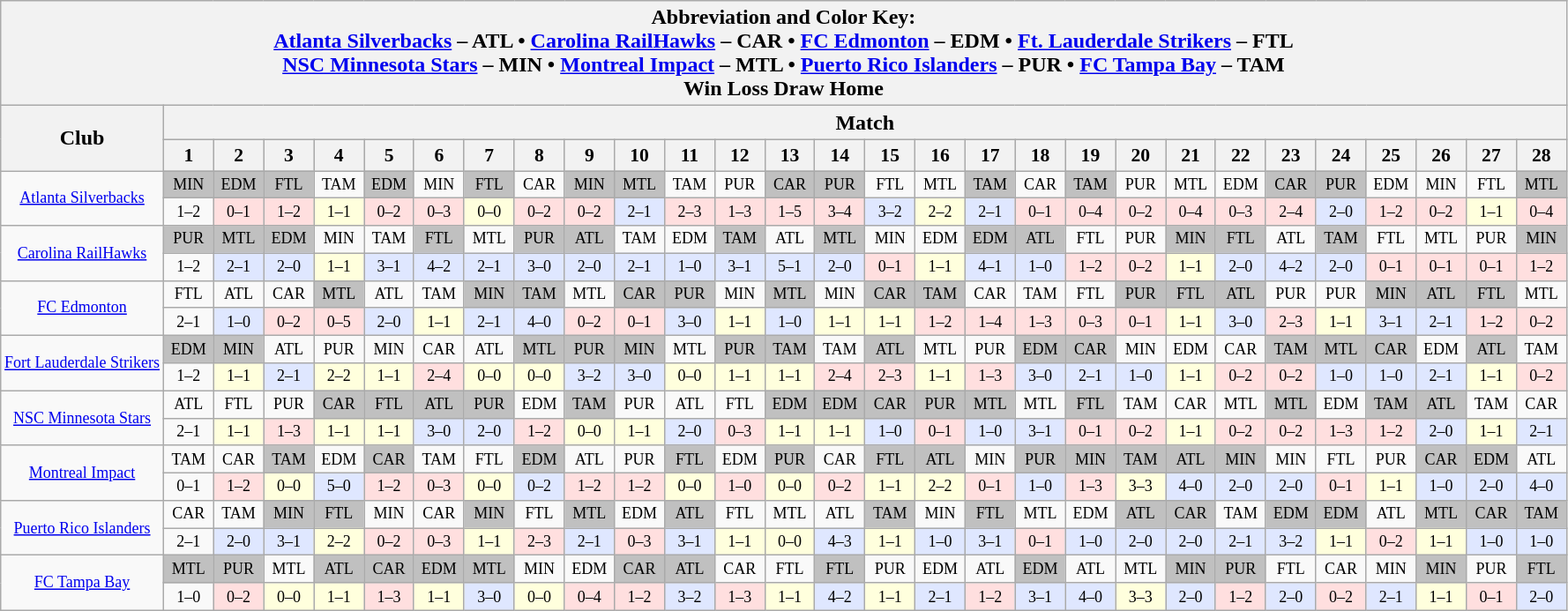<table class="wikitable" style="text-align:center;width=100%">
<tr>
<th colspan="29">Abbreviation and Color Key:<br><a href='#'>Atlanta Silverbacks</a> – ATL • <a href='#'>Carolina RailHawks</a> – CAR • <a href='#'>FC Edmonton</a> – EDM • <a href='#'>Ft. Lauderdale Strikers</a> – FTL <br> <a href='#'>NSC Minnesota Stars</a> – MIN • <a href='#'>Montreal Impact</a> – MTL • <a href='#'>Puerto Rico Islanders</a> – PUR • <a href='#'>FC Tampa Bay</a> – TAM<br><span>Win</span>  <span>Loss</span>  <span>Draw</span>  <span>Home</span></th>
</tr>
<tr>
<th style="width:10.4%;" rowspan="2">Club</th>
<th style="width:89.6%;" colspan="28">Match</th>
</tr>
<tr style="background:#ccc; font-size:90%;">
<th style="width:3.2%;">1</th>
<th style="width:3.2%;">2</th>
<th style="width:3.2%;">3</th>
<th style="width:3.2%;">4</th>
<th style="width:3.2%;">5</th>
<th style="width:3.2%;">6</th>
<th style="width:3.2%;">7</th>
<th style="width:3.2%;">8</th>
<th style="width:3.2%;">9</th>
<th style="width:3.2%;">10</th>
<th style="width:3.2%;">11</th>
<th style="width:3.2%;">12</th>
<th style="width:3.2%;">13</th>
<th style="width:3.2%;">14</th>
<th style="width:3.2%;">15</th>
<th style="width:3.2%;">16</th>
<th style="width:3.2%;">17</th>
<th style="width:3.2%;">18</th>
<th style="width:3.2%;">19</th>
<th style="width:3.2%;">20</th>
<th style="width:3.2%;">21</th>
<th style="width:3.2%;">22</th>
<th style="width:3.2%;">23</th>
<th style="width:3.2%;">24</th>
<th style="width:3.2%;">25</th>
<th style="width:3.2%;">26</th>
<th style="width:3.2%;">27</th>
<th style="width:3.2%;">28<br></th>
</tr>
<tr style="font-size: 75%">
<td rowspan="2"><a href='#'>Atlanta Silverbacks</a></td>
<td style="background:silver;">MIN</td>
<td style="background:silver;">EDM</td>
<td style="background:silver;">FTL</td>
<td>TAM</td>
<td style="background:silver;">EDM</td>
<td>MIN</td>
<td style="background:silver;">FTL</td>
<td>CAR</td>
<td style="background:silver;">MIN</td>
<td style="background:silver;">MTL</td>
<td>TAM</td>
<td>PUR</td>
<td style="background:silver;">CAR</td>
<td style="background:silver;">PUR</td>
<td>FTL</td>
<td>MTL</td>
<td style="background:silver;">TAM</td>
<td>CAR</td>
<td style="background:silver;">TAM</td>
<td>PUR</td>
<td>MTL</td>
<td>EDM</td>
<td style="background:silver;">CAR</td>
<td style="background:silver;">PUR</td>
<td>EDM</td>
<td>MIN</td>
<td>FTL</td>
<td style="background:silver;">MTL</td>
</tr>
<tr style="font-size: 75%">
<td>1–2</td>
<td style="background:#ffdfdf;">0–1</td>
<td style="background:#ffdfdf;">1–2</td>
<td style="background:#ffd;">1–1</td>
<td style="background:#ffdfdf;">0–2</td>
<td style="background:#ffdfdf;">0–3</td>
<td style="background:#ffd;">0–0</td>
<td style="background:#ffdfdf;">0–2</td>
<td style="background:#ffdfdf;">0–2</td>
<td style="background:#dfe7ff;">2–1</td>
<td style="background:#ffdfdf;">2–3</td>
<td style="background:#ffdfdf;">1–3</td>
<td style="background:#ffdfdf;">1–5</td>
<td style="background:#ffdfdf;">3–4</td>
<td style="background:#dfe7ff;">3–2</td>
<td style="background:#ffd;">2–2</td>
<td style="background:#dfe7ff;">2–1</td>
<td style="background:#ffdfdf;">0–1</td>
<td style="background:#ffdfdf;">0–4</td>
<td style="background:#ffdfdf;">0–2</td>
<td style="background:#ffdfdf;">0–4</td>
<td style="background:#ffdfdf;">0–3</td>
<td style="background:#ffdfdf;">2–4</td>
<td style="background:#dfe7ff;">2–0</td>
<td style="background:#ffdfdf;">1–2</td>
<td style="background:#ffdfdf;">0–2</td>
<td style="background:#ffd;">1–1</td>
<td style="background:#ffdfdf;">0–4</td>
</tr>
<tr style="font-size: 75%">
<td rowspan="2"><a href='#'>Carolina RailHawks</a></td>
<td style="background:silver;">PUR</td>
<td style="background:silver;">MTL</td>
<td style="background:silver;">EDM</td>
<td>MIN</td>
<td>TAM</td>
<td style="background:silver;">FTL</td>
<td>MTL</td>
<td style="background:silver;">PUR</td>
<td style="background:silver;">ATL</td>
<td>TAM</td>
<td>EDM</td>
<td style="background:silver;">TAM</td>
<td>ATL</td>
<td style="background:silver;">MTL</td>
<td>MIN</td>
<td>EDM</td>
<td style="background:silver;">EDM</td>
<td style="background:silver;">ATL</td>
<td>FTL</td>
<td>PUR</td>
<td style="background:silver;">MIN</td>
<td style="background:silver;">FTL</td>
<td>ATL</td>
<td style="background:silver;">TAM</td>
<td>FTL</td>
<td>MTL</td>
<td>PUR</td>
<td style="background:silver;">MIN</td>
</tr>
<tr style="font-size: 75%">
<td>1–2</td>
<td style="background:#dfe7ff;">2–1</td>
<td style="background:#dfe7ff;">2–0</td>
<td style="background:#ffd;">1–1</td>
<td style="background:#dfe7ff;">3–1</td>
<td style="background:#dfe7ff;">4–2</td>
<td style="background:#dfe7ff;">2–1</td>
<td style="background:#dfe7ff;">3–0</td>
<td style="background:#dfe7ff;">2–0</td>
<td style="background:#dfe7ff;">2–1</td>
<td style="background:#dfe7ff;">1–0</td>
<td style="background:#dfe7ff;">3–1</td>
<td style="background:#dfe7ff;">5–1</td>
<td style="background:#dfe7ff;">2–0</td>
<td style="background:#ffdfdf;">0–1</td>
<td style="background:#ffd;">1–1</td>
<td style="background:#dfe7ff;">4–1</td>
<td style="background:#dfe7ff;">1–0</td>
<td style="background:#ffdfdf;">1–2</td>
<td style="background:#ffdfdf;">0–2</td>
<td style="background:#ffd;">1–1</td>
<td style="background:#dfe7ff;">2–0</td>
<td style="background:#dfe7ff;">4–2</td>
<td style="background:#dfe7ff;">2–0</td>
<td style="background:#ffdfdf;">0–1</td>
<td style="background:#ffdfdf;">0–1</td>
<td style="background:#ffdfdf;">0–1</td>
<td style="background:#ffdfdf;">1–2</td>
</tr>
<tr style="font-size: 75%">
<td rowspan="2"><a href='#'>FC Edmonton</a></td>
<td>FTL</td>
<td>ATL</td>
<td>CAR</td>
<td style="background:silver;">MTL</td>
<td>ATL</td>
<td>TAM</td>
<td style="background:silver;">MIN</td>
<td style="background:silver;">TAM</td>
<td>MTL</td>
<td style="background:silver;">CAR</td>
<td style="background:silver;">PUR</td>
<td>MIN</td>
<td style="background:silver;">MTL</td>
<td>MIN</td>
<td style="background:silver;">CAR</td>
<td style="background:silver;">TAM</td>
<td>CAR</td>
<td>TAM</td>
<td>FTL</td>
<td style="background:silver;">PUR</td>
<td style="background:silver;">FTL</td>
<td style="background:silver;">ATL</td>
<td>PUR</td>
<td>PUR</td>
<td style="background:silver;">MIN</td>
<td style="background:silver;">ATL</td>
<td style="background:silver;">FTL</td>
<td>MTL</td>
</tr>
<tr style="font-size: 75%">
<td>2–1</td>
<td style="background:#dfe7ff;">1–0</td>
<td style="background:#ffdfdf;">0–2</td>
<td style="background:#ffdfdf;">0–5</td>
<td style="background:#dfe7ff;">2–0</td>
<td style="background:#ffd;">1–1</td>
<td style="background:#dfe7ff;">2–1</td>
<td style="background:#dfe7ff;">4–0</td>
<td style="background:#ffdfdf;">0–2</td>
<td style="background:#ffdfdf;">0–1</td>
<td style="background:#dfe7ff;">3–0</td>
<td style="background:#ffd;">1–1</td>
<td style="background:#dfe7ff;">1–0</td>
<td style="background:#ffd;">1–1</td>
<td style="background:#ffd;">1–1</td>
<td style="background:#ffdfdf;">1–2</td>
<td style="background:#ffdfdf;">1–4</td>
<td style="background:#ffdfdf;">1–3</td>
<td style="background:#ffdfdf;">0–3</td>
<td style="background:#ffdfdf;">0–1</td>
<td style="background:#ffd;">1–1</td>
<td style="background:#dfe7ff;">3–0</td>
<td style="background:#ffdfdf;">2–3</td>
<td style="background:#ffd;">1–1</td>
<td style="background:#dfe7ff;">3–1</td>
<td style="background:#dfe7ff;">2–1</td>
<td style="background:#ffdfdf;">1–2</td>
<td style="background:#ffdfdf;">0–2</td>
</tr>
<tr style="font-size: 75%">
<td rowspan="2"><a href='#'>Fort Lauderdale Strikers</a></td>
<td style="background:silver;">EDM</td>
<td style="background:silver;">MIN</td>
<td>ATL</td>
<td>PUR</td>
<td>MIN</td>
<td>CAR</td>
<td>ATL</td>
<td style="background:silver;">MTL</td>
<td style="background:silver;">PUR</td>
<td style="background:silver;">MIN</td>
<td>MTL</td>
<td style="background:silver;">PUR</td>
<td style="background:silver;">TAM</td>
<td>TAM</td>
<td style="background:silver;">ATL</td>
<td>MTL</td>
<td>PUR</td>
<td style="background:silver;">EDM</td>
<td style="background:silver;">CAR</td>
<td>MIN</td>
<td>EDM</td>
<td>CAR</td>
<td style="background:silver;">TAM</td>
<td style="background:silver;">MTL</td>
<td style="background:silver;">CAR</td>
<td>EDM</td>
<td style="background:silver;">ATL</td>
<td>TAM</td>
</tr>
<tr style="font-size: 75%">
<td>1–2</td>
<td style="background:#ffd;">1–1</td>
<td style="background:#dfe7ff;">2–1</td>
<td style="background:#ffd;">2–2</td>
<td style="background:#ffd;">1–1</td>
<td style="background:#ffdfdf;">2–4</td>
<td style="background:#ffd;">0–0</td>
<td style="background:#ffd;">0–0</td>
<td style="background:#dfe7ff;">3–2</td>
<td style="background:#dfe7ff;">3–0</td>
<td style="background:#ffd;">0–0</td>
<td style="background:#ffd;">1–1</td>
<td style="background:#ffd;">1–1</td>
<td style="background:#ffdfdf;">2–4</td>
<td style="background:#ffdfdf;">2–3</td>
<td style="background:#ffd;">1–1</td>
<td style="background:#ffdfdf;">1–3</td>
<td style="background:#dfe7ff;">3–0</td>
<td style="background:#dfe7ff;">2–1</td>
<td style="background:#dfe7ff;">1–0</td>
<td style="background:#ffd;">1–1</td>
<td style="background:#ffdfdf;">0–2</td>
<td style="background:#ffdfdf;">0–2</td>
<td style="background:#dfe7ff;">1–0</td>
<td style="background:#dfe7ff;">1–0</td>
<td style="background:#dfe7ff;">2–1</td>
<td style="background:#ffd;">1–1</td>
<td style="background:#ffdfdf;">0–2</td>
</tr>
<tr style="font-size: 75%">
<td rowspan="2"><a href='#'>NSC Minnesota Stars</a></td>
<td>ATL</td>
<td>FTL</td>
<td>PUR</td>
<td style="background:silver;">CAR</td>
<td style="background:silver;">FTL</td>
<td style="background:silver;">ATL</td>
<td style="background:silver;">PUR</td>
<td>EDM</td>
<td style="background:silver;">TAM</td>
<td>PUR</td>
<td>ATL</td>
<td>FTL</td>
<td style="background:silver;">EDM</td>
<td style="background:silver;">EDM</td>
<td style="background:silver;">CAR</td>
<td style="background:silver;">PUR</td>
<td style="background:silver;">MTL</td>
<td>MTL</td>
<td style="background:silver;">FTL</td>
<td>TAM</td>
<td>CAR</td>
<td>MTL</td>
<td style="background:silver;">MTL</td>
<td>EDM</td>
<td style="background:silver;">TAM</td>
<td style="background:silver;">ATL</td>
<td>TAM</td>
<td>CAR</td>
</tr>
<tr style="font-size: 75%">
<td>2–1</td>
<td style="background:#ffd;">1–1</td>
<td style="background:#ffdfdf;">1–3</td>
<td style="background:#ffd;">1–1</td>
<td style="background:#ffd;">1–1</td>
<td style="background:#dfe7ff;">3–0</td>
<td style="background:#dfe7ff;">2–0</td>
<td style="background:#ffdfdf;">1–2</td>
<td style="background:#ffd;">0–0</td>
<td style="background:#ffd;">1–1</td>
<td style="background:#dfe7ff;">2–0</td>
<td style="background:#ffdfdf;">0–3</td>
<td style="background:#ffd;">1–1</td>
<td style="background:#ffd;">1–1</td>
<td style="background:#dfe7ff;">1–0</td>
<td style="background:#ffdfdf;">0–1</td>
<td style="background:#dfe7ff;">1–0</td>
<td style="background:#dfe7ff;">3–1</td>
<td style="background:#ffdfdf;">0–1</td>
<td style="background:#ffdfdf;">0–2</td>
<td style="background:#ffd;">1–1</td>
<td style="background:#ffdfdf;">0–2</td>
<td style="background:#ffdfdf;">0–2</td>
<td style="background:#ffdfdf;">1–3</td>
<td style="background:#ffdfdf;">1–2</td>
<td style="background:#dfe7ff;">2–0</td>
<td style="background:#ffd;">1–1</td>
<td style="background:#dfe7ff;">2–1</td>
</tr>
<tr style="font-size: 75%">
<td rowspan="2"><a href='#'>Montreal Impact</a></td>
<td>TAM</td>
<td>CAR</td>
<td style="background:silver;">TAM</td>
<td>EDM</td>
<td style="background:silver;">CAR</td>
<td>TAM</td>
<td>FTL</td>
<td style="background:silver;">EDM</td>
<td>ATL</td>
<td>PUR</td>
<td style="background:silver;">FTL</td>
<td>EDM</td>
<td style="background:silver;">PUR</td>
<td>CAR</td>
<td style="background:silver;">FTL</td>
<td style="background:silver;">ATL</td>
<td>MIN</td>
<td style="background:silver;">PUR</td>
<td style="background:silver;">MIN</td>
<td style="background:silver;">TAM</td>
<td style="background:silver;">ATL</td>
<td style="background:silver;">MIN</td>
<td>MIN</td>
<td>FTL</td>
<td>PUR</td>
<td style="background:silver;">CAR</td>
<td style="background:silver;">EDM</td>
<td>ATL</td>
</tr>
<tr style="font-size: 75%">
<td>0–1</td>
<td style="background:#ffdfdf;">1–2</td>
<td style="background:#ffd;">0–0</td>
<td style="background:#dfe7ff;">5–0</td>
<td style="background:#ffdfdf;">1–2</td>
<td style="background:#ffdfdf;">0–3</td>
<td style="background:#ffd;">0–0</td>
<td style="background:#dfe7ff;">0–2</td>
<td style="background:#ffdfdf;">1–2</td>
<td style="background:#ffdfdf;">1–2</td>
<td style="background:#ffd;">0–0</td>
<td style="background:#ffdfdf;">1–0</td>
<td style="background:#ffd;">0–0</td>
<td style="background:#ffdfdf;">0–2</td>
<td style="background:#ffd;">1–1</td>
<td style="background:#ffd;">2–2</td>
<td style="background:#ffdfdf;">0–1</td>
<td style="background:#dfe7ff;">1–0</td>
<td style="background:#ffdfdf;">1–3</td>
<td style="background:#ffd;">3–3</td>
<td style="background:#dfe7ff;">4–0</td>
<td style="background:#dfe7ff;">2–0</td>
<td style="background:#dfe7ff;">2–0</td>
<td style="background:#ffdfdf;">0–1</td>
<td style="background:#ffd;">1–1</td>
<td style="background:#dfe7ff;">1–0</td>
<td style="background:#dfe7ff;">2–0</td>
<td style="background:#dfe7ff;">4–0</td>
</tr>
<tr style="font-size: 75%">
<td rowspan="2"><a href='#'>Puerto Rico Islanders</a></td>
<td>CAR</td>
<td>TAM</td>
<td style="background:silver;">MIN</td>
<td style="background:silver;">FTL</td>
<td>MIN</td>
<td>CAR</td>
<td style="background:silver;">MIN</td>
<td>FTL</td>
<td style="background:silver;">MTL</td>
<td>EDM</td>
<td style="background:silver;">ATL</td>
<td>FTL</td>
<td>MTL</td>
<td>ATL</td>
<td style="background:silver;">TAM</td>
<td>MIN</td>
<td style="background:silver;">FTL</td>
<td>MTL</td>
<td>EDM</td>
<td style="background:silver;">ATL</td>
<td style="background:silver;">CAR</td>
<td>TAM</td>
<td style="background:silver;">EDM</td>
<td style="background:silver;">EDM</td>
<td>ATL</td>
<td style="background:silver;">MTL</td>
<td style="background:silver;">CAR</td>
<td style="background:silver;">TAM</td>
</tr>
<tr style="font-size: 75%">
<td>2–1</td>
<td style="background:#dfe7ff;">2–0</td>
<td style="background:#dfe7ff;">3–1</td>
<td style="background:#ffd;">2–2</td>
<td style="background:#ffdfdf;">0–2</td>
<td style="background:#ffdfdf;">0–3</td>
<td style="background:#ffd;">1–1</td>
<td style="background:#ffdfdf;">2–3</td>
<td style="background:#dfe7ff;">2–1</td>
<td style="background:#ffdfdf;">0–3</td>
<td style="background:#dfe7ff;">3–1</td>
<td style="background:#ffd;">1–1</td>
<td style="background:#ffd;">0–0</td>
<td style="background:#dfe7ff;">4–3</td>
<td style="background:#ffd;">1–1</td>
<td style="background:#dfe7ff;">1–0</td>
<td style="background:#dfe7ff;">3–1</td>
<td style="background:#ffdfdf;">0–1</td>
<td style="background:#dfe7ff;">1–0</td>
<td style="background:#dfe7ff;">2–0</td>
<td style="background:#dfe7ff;">2–0</td>
<td style="background:#dfe7ff;">2–1</td>
<td style="background:#dfe7ff;">3–2</td>
<td style="background:#ffd;">1–1</td>
<td style="background:#ffdfdf;">0–2</td>
<td style="background:#ffd;">1–1</td>
<td style="background:#dfe7ff;">1–0</td>
<td style="background:#dfe7ff;">1–0</td>
</tr>
<tr style="font-size: 75%">
<td rowspan="2"><a href='#'>FC Tampa Bay</a></td>
<td style="background:silver;">MTL</td>
<td style="background:silver;">PUR</td>
<td>MTL</td>
<td style="background:silver;">ATL</td>
<td style="background:silver;">CAR</td>
<td style="background:silver;">EDM</td>
<td style="background:silver;">MTL</td>
<td>MIN</td>
<td>EDM</td>
<td style="background:silver;">CAR</td>
<td style="background:silver;">ATL</td>
<td>CAR</td>
<td>FTL</td>
<td style="background:silver;">FTL</td>
<td>PUR</td>
<td>EDM</td>
<td>ATL</td>
<td style="background:silver;">EDM</td>
<td>ATL</td>
<td>MTL</td>
<td style="background:silver;">MIN</td>
<td style="background:silver;">PUR</td>
<td>FTL</td>
<td>CAR</td>
<td>MIN</td>
<td style="background:silver;">MIN</td>
<td>PUR</td>
<td style="background:silver;">FTL</td>
</tr>
<tr style="font-size: 75%">
<td>1–0</td>
<td style="background:#ffdfdf;">0–2</td>
<td style="background:#ffd;">0–0</td>
<td style="background:#ffd;">1–1</td>
<td style="background:#ffdfdf;">1–3</td>
<td style="background:#ffd;">1–1</td>
<td style="background:#dfe7ff;">3–0</td>
<td style="background:#ffd;">0–0</td>
<td style="background:#ffdfdf;">0–4</td>
<td style="background:#ffdfdf;">1–2</td>
<td style="background:#dfe7ff;">3–2</td>
<td style="background:#ffdfdf;">1–3</td>
<td style="background:#ffd;">1–1</td>
<td style="background:#dfe7ff;">4–2</td>
<td style="background:#ffd;">1–1</td>
<td style="background:#dfe7ff;">2–1</td>
<td style="background:#ffdfdf;">1–2</td>
<td style="background:#dfe7ff;">3–1</td>
<td style="background:#dfe7ff;">4–0</td>
<td style="background:#ffd;">3–3</td>
<td style="background:#dfe7ff;">2–0</td>
<td style="background:#ffdfdf;">1–2</td>
<td style="background:#dfe7ff;">2–0</td>
<td style="background:#ffdfdf;">0–2</td>
<td style="background:#dfe7ff;">2–1</td>
<td style="background:#ffd;">1–1</td>
<td style="background:#ffdfdf;">0–1</td>
<td style="background:#dfe7ff;">2–0</td>
</tr>
</table>
